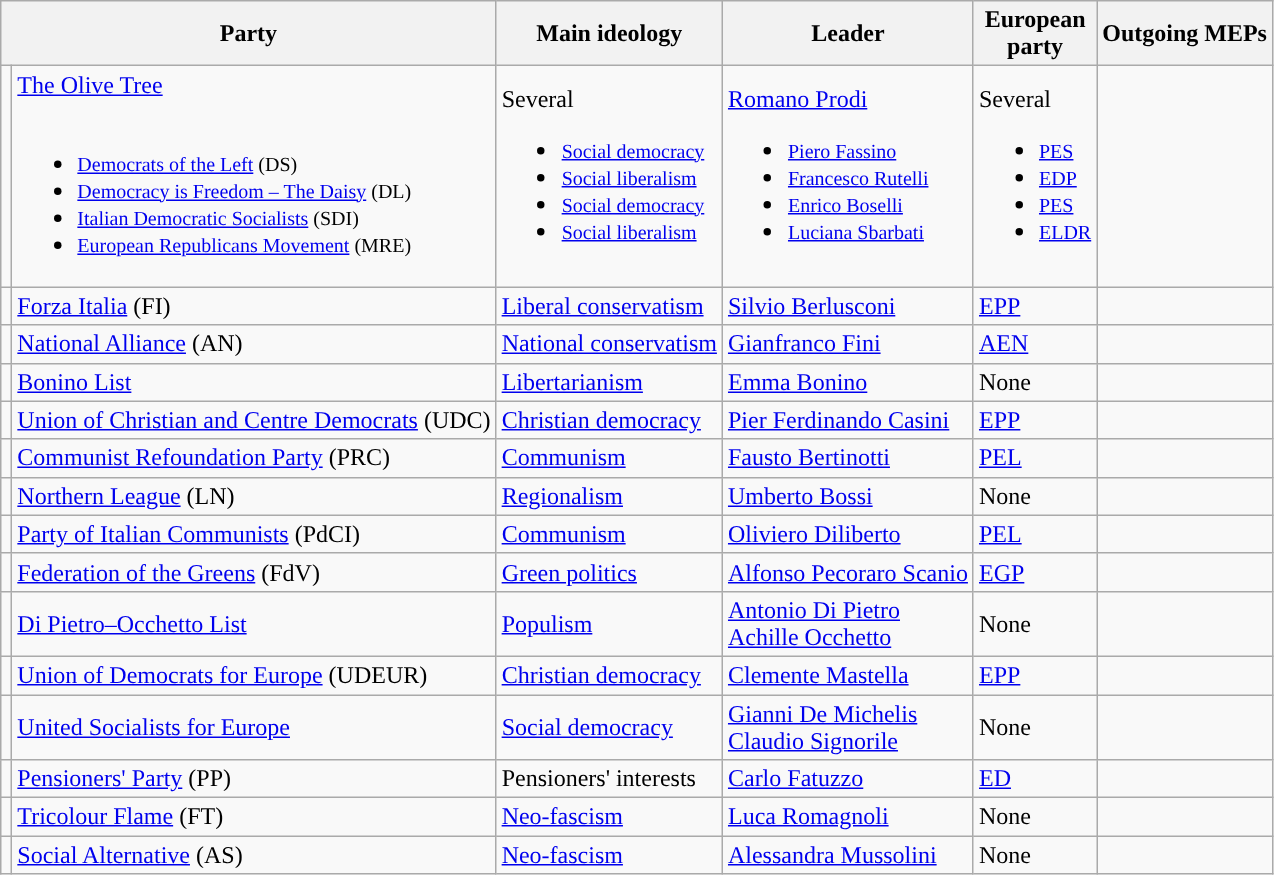<table class=wikitable style=text-align:left>
<tr>
<th colspan="2">Party</th>
<th>Main ideology</th>
<th>Leader</th>
<th>European<br>party</th>
<th>Outgoing MEPs</th>
</tr>
<tr>
<td style="background:"></td>
<td><a href='#'>The Olive Tree</a> <br><br><ul><li><small><a href='#'>Democrats of the Left</a> (DS)</small></li><li><small><a href='#'>Democracy is Freedom – The Daisy</a> (DL)</small></li><li><small><a href='#'>Italian Democratic Socialists</a> (SDI)</small></li><li><small><a href='#'>European Republicans Movement</a> (MRE)</small></li></ul></td>
<td>Several<br><ul><li><small><a href='#'>Social democracy</a></small></li><li><small><a href='#'>Social liberalism</a></small></li><li><small><a href='#'>Social democracy</a></small></li><li><small><a href='#'>Social liberalism</a></small></li></ul></td>
<td><a href='#'>Romano Prodi</a><br><ul><li><small><a href='#'>Piero Fassino</a></small></li><li><small><a href='#'>Francesco Rutelli</a></small></li><li><small><a href='#'>Enrico Boselli</a></small></li><li><small><a href='#'>Luciana Sbarbati</a></small></li></ul></td>
<td>Several<br><ul><li><small><a href='#'>PES</a></small></li><li><small><a href='#'>EDP</a></small></li><li><small><a href='#'>PES</a></small></li><li><small><a href='#'>ELDR</a></small></li></ul></td>
<td></td>
</tr>
<tr>
<td style="background:"></td>
<td><a href='#'>Forza Italia</a> (FI)</td>
<td><a href='#'>Liberal conservatism</a></td>
<td><a href='#'>Silvio Berlusconi</a></td>
<td><a href='#'>EPP</a></td>
<td></td>
</tr>
<tr>
<td style="background:"></td>
<td><a href='#'>National Alliance</a> (AN)</td>
<td><a href='#'>National conservatism</a></td>
<td><a href='#'>Gianfranco Fini</a></td>
<td><a href='#'>AEN</a></td>
<td></td>
</tr>
<tr>
<td style="background:"></td>
<td><a href='#'>Bonino List</a></td>
<td><a href='#'>Libertarianism</a></td>
<td><a href='#'>Emma Bonino</a></td>
<td>None</td>
<td></td>
</tr>
<tr>
<td style="background:"></td>
<td><a href='#'>Union of Christian and Centre Democrats</a> (UDC)</td>
<td><a href='#'>Christian democracy</a></td>
<td><a href='#'>Pier Ferdinando Casini</a></td>
<td><a href='#'>EPP</a></td>
<td></td>
</tr>
<tr>
<td style="background:"></td>
<td><a href='#'>Communist Refoundation Party</a> (PRC)</td>
<td><a href='#'>Communism</a></td>
<td><a href='#'>Fausto Bertinotti</a></td>
<td><a href='#'>PEL</a></td>
<td></td>
</tr>
<tr>
<td style="background:"></td>
<td><a href='#'>Northern League</a> (LN)</td>
<td><a href='#'>Regionalism</a></td>
<td><a href='#'>Umberto Bossi</a></td>
<td>None</td>
<td></td>
</tr>
<tr>
<td style="background:"></td>
<td><a href='#'>Party of Italian Communists</a> (PdCI)</td>
<td><a href='#'>Communism</a></td>
<td><a href='#'>Oliviero Diliberto</a></td>
<td><a href='#'>PEL</a></td>
<td></td>
</tr>
<tr>
<td style="background:"></td>
<td><a href='#'>Federation of the Greens</a> (FdV)</td>
<td><a href='#'>Green politics</a></td>
<td><a href='#'>Alfonso Pecoraro Scanio</a></td>
<td><a href='#'>EGP</a></td>
<td></td>
</tr>
<tr>
<td style="background:"></td>
<td><a href='#'>Di Pietro–Occhetto List</a></td>
<td><a href='#'>Populism</a></td>
<td><a href='#'>Antonio Di Pietro</a> <br> <a href='#'>Achille Occhetto</a></td>
<td>None</td>
<td></td>
</tr>
<tr>
<td style="background:"></td>
<td><a href='#'>Union of Democrats for Europe</a> (UDEUR)</td>
<td><a href='#'>Christian democracy</a></td>
<td><a href='#'>Clemente Mastella</a></td>
<td><a href='#'>EPP</a></td>
<td></td>
</tr>
<tr>
<td style="background:"></td>
<td><a href='#'>United Socialists for Europe</a></td>
<td><a href='#'>Social democracy</a></td>
<td><a href='#'>Gianni De Michelis</a> <br> <a href='#'>Claudio Signorile</a></td>
<td>None</td>
<td></td>
</tr>
<tr>
<td style="background:"></td>
<td><a href='#'>Pensioners' Party</a> (PP)</td>
<td>Pensioners' interests</td>
<td><a href='#'>Carlo Fatuzzo</a></td>
<td><a href='#'>ED</a></td>
<td></td>
</tr>
<tr>
<td style="background:"></td>
<td><a href='#'>Tricolour Flame</a> (FT)</td>
<td><a href='#'>Neo-fascism</a></td>
<td><a href='#'>Luca Romagnoli</a></td>
<td>None</td>
<td></td>
</tr>
<tr>
<td style="background:"></td>
<td><a href='#'>Social Alternative</a> (AS)</td>
<td><a href='#'>Neo-fascism</a></td>
<td><a href='#'>Alessandra Mussolini</a></td>
<td>None</td>
<td></td>
</tr>
</table>
